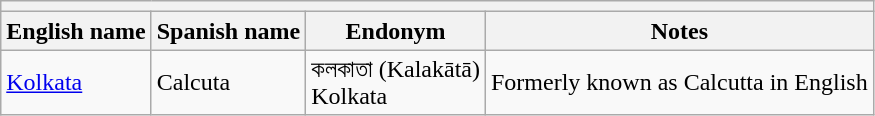<table class="wikitable sortable">
<tr>
<th colspan="4"></th>
</tr>
<tr>
<th>English name</th>
<th>Spanish name</th>
<th>Endonym</th>
<th>Notes</th>
</tr>
<tr>
<td><a href='#'>Kolkata</a></td>
<td>Calcuta</td>
<td>কলকাতা (Kalakātā)<br>Kolkata</td>
<td>Formerly known as Calcutta in English</td>
</tr>
</table>
